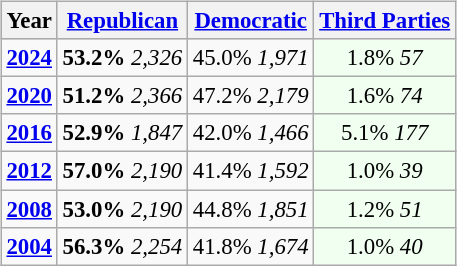<table class="wikitable" style="float:right; font-size:95%;">
<tr bgcolor=lightgrey>
<th>Year</th>
<th><a href='#'>Republican</a></th>
<th><a href='#'>Democratic</a></th>
<th><a href='#'>Third Parties</a></th>
</tr>
<tr>
<td style="text-align:center;" ><strong><a href='#'>2024</a></strong></td>
<td style="text-align:center;" ><strong>53.2%</strong> <em>2,326</em></td>
<td style="text-align:center;" >45.0% <em>1,971</em></td>
<td style="text-align:center; background:honeyDew;">1.8% <em>57</em></td>
</tr>
<tr>
<td style="text-align:center;" ><strong><a href='#'>2020</a></strong></td>
<td style="text-align:center;" ><strong>51.2%</strong> <em>2,366</em></td>
<td style="text-align:center;" >47.2% <em>2,179</em></td>
<td style="text-align:center; background:honeyDew;">1.6% <em>74</em></td>
</tr>
<tr>
<td style="text-align:center;" ><strong><a href='#'>2016</a></strong></td>
<td style="text-align:center;" ><strong>52.9%</strong> <em>1,847</em></td>
<td style="text-align:center;" >42.0% <em>1,466</em></td>
<td style="text-align:center; background:honeyDew;">5.1% <em>177</em></td>
</tr>
<tr>
<td style="text-align:center;" ><strong><a href='#'>2012</a></strong></td>
<td style="text-align:center;" ><strong>57.0%</strong> <em>2,190</em></td>
<td style="text-align:center;" >41.4% <em>1,592</em></td>
<td style="text-align:center; background:honeyDew;">1.0% <em>39</em></td>
</tr>
<tr>
<td style="text-align:center;" ><strong><a href='#'>2008</a></strong></td>
<td style="text-align:center;" ><strong>53.0%</strong> <em>2,190</em></td>
<td style="text-align:center;" >44.8% <em>1,851</em></td>
<td style="text-align:center; background:honeyDew;">1.2% <em>51</em></td>
</tr>
<tr>
<td style="text-align:center;" ><strong><a href='#'>2004</a></strong></td>
<td style="text-align:center;" ><strong>56.3%</strong> <em>2,254</em></td>
<td style="text-align:center;" >41.8% <em>1,674</em></td>
<td style="text-align:center; background:honeyDew;">1.0% <em>40</em></td>
</tr>
</table>
